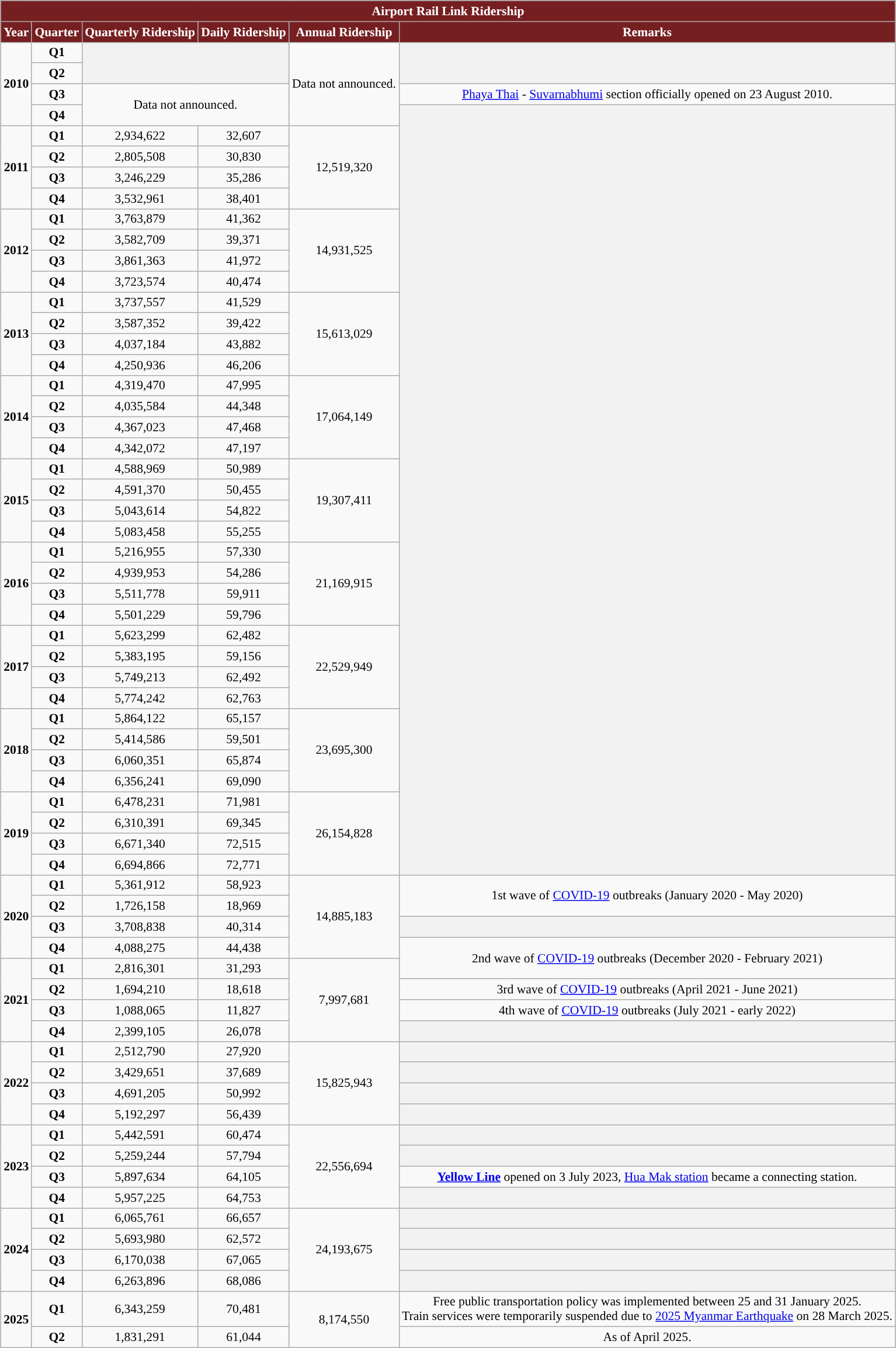<table class="wikitable" style="margin:auto;font-align:center;text-align:center;font-size:90%;">
<tr>
<th align="center" colspan="6" style="background:#761f21; color:white;">Airport Rail Link Ridership</th>
</tr>
<tr>
<th style="background:#761f21; color:white;">Year</th>
<th style="background:#761f21; color:white;">Quarter</th>
<th style="background:#761f21; color:white;">Quarterly Ridership</th>
<th style="background:#761f21; color:white;">Daily Ridership</th>
<th style="background:#761f21; color:white;"><strong>Annual Ridership</strong></th>
<th style="background:#761f21; color:white;">Remarks</th>
</tr>
<tr>
<td rowspan="4"><strong>2010</strong></td>
<td><strong>Q1</strong></td>
<th colspan="2" rowspan="2"></th>
<td rowspan="4">Data not announced.</td>
<th rowspan="2"></th>
</tr>
<tr>
<td><strong>Q2</strong></td>
</tr>
<tr>
<td><strong>Q3</strong></td>
<td colspan="2" rowspan="2">Data not announced.</td>
<td><a href='#'>Phaya Thai</a> - <a href='#'>Suvarnabhumi</a> section officially opened on 23 August 2010.</td>
</tr>
<tr>
<td><strong>Q4</strong></td>
<th rowspan="37"></th>
</tr>
<tr>
<td rowspan="4"><strong>2011</strong></td>
<td><strong>Q1</strong></td>
<td>2,934,622</td>
<td>32,607</td>
<td rowspan="4">12,519,320</td>
</tr>
<tr>
<td><strong>Q2</strong></td>
<td>2,805,508</td>
<td>30,830</td>
</tr>
<tr>
<td><strong>Q3</strong></td>
<td>3,246,229</td>
<td>35,286</td>
</tr>
<tr>
<td><strong>Q4</strong></td>
<td>3,532,961</td>
<td>38,401</td>
</tr>
<tr>
<td rowspan="4"><strong>2012</strong></td>
<td><strong>Q1</strong></td>
<td>3,763,879</td>
<td>41,362</td>
<td rowspan="4">14,931,525</td>
</tr>
<tr>
<td><strong>Q2</strong></td>
<td>3,582,709</td>
<td>39,371</td>
</tr>
<tr>
<td><strong>Q3</strong></td>
<td>3,861,363</td>
<td>41,972</td>
</tr>
<tr>
<td><strong>Q4</strong></td>
<td>3,723,574</td>
<td>40,474</td>
</tr>
<tr>
<td rowspan="4"><strong>2013</strong></td>
<td><strong>Q1</strong></td>
<td>3,737,557</td>
<td>41,529</td>
<td rowspan="4">15,613,029</td>
</tr>
<tr>
<td><strong>Q2</strong></td>
<td>3,587,352</td>
<td>39,422</td>
</tr>
<tr>
<td><strong>Q3</strong></td>
<td>4,037,184</td>
<td>43,882</td>
</tr>
<tr>
<td><strong>Q4</strong></td>
<td>4,250,936</td>
<td>46,206</td>
</tr>
<tr>
<td rowspan="4"><strong>2014</strong></td>
<td><strong>Q1</strong></td>
<td>4,319,470</td>
<td>47,995</td>
<td rowspan="4">17,064,149</td>
</tr>
<tr>
<td><strong>Q2</strong></td>
<td>4,035,584</td>
<td>44,348</td>
</tr>
<tr>
<td><strong>Q3</strong></td>
<td>4,367,023</td>
<td>47,468</td>
</tr>
<tr>
<td><strong>Q4</strong></td>
<td>4,342,072</td>
<td>47,197</td>
</tr>
<tr>
<td rowspan="4"><strong>2015</strong></td>
<td><strong>Q1</strong></td>
<td>4,588,969</td>
<td>50,989</td>
<td rowspan="4">19,307,411</td>
</tr>
<tr>
<td><strong>Q2</strong></td>
<td>4,591,370</td>
<td>50,455</td>
</tr>
<tr>
<td><strong>Q3</strong></td>
<td>5,043,614</td>
<td>54,822</td>
</tr>
<tr>
<td><strong>Q4</strong></td>
<td>5,083,458</td>
<td>55,255</td>
</tr>
<tr>
<td rowspan="4"><strong>2016</strong></td>
<td><strong>Q1</strong></td>
<td>5,216,955</td>
<td>57,330</td>
<td rowspan="4">21,169,915</td>
</tr>
<tr>
<td><strong>Q2</strong></td>
<td>4,939,953</td>
<td>54,286</td>
</tr>
<tr>
<td><strong>Q3</strong></td>
<td>5,511,778</td>
<td>59,911</td>
</tr>
<tr>
<td><strong>Q4</strong></td>
<td>5,501,229</td>
<td>59,796</td>
</tr>
<tr>
<td rowspan="4"><strong>2017</strong></td>
<td><strong>Q1</strong></td>
<td>5,623,299</td>
<td>62,482</td>
<td rowspan="4">22,529,949</td>
</tr>
<tr>
<td><strong>Q2</strong></td>
<td>5,383,195</td>
<td>59,156</td>
</tr>
<tr>
<td><strong>Q3</strong></td>
<td>5,749,213</td>
<td>62,492</td>
</tr>
<tr>
<td><strong>Q4</strong></td>
<td>5,774,242</td>
<td>62,763</td>
</tr>
<tr>
<td rowspan="4"><strong>2018</strong></td>
<td><strong>Q1</strong></td>
<td>5,864,122</td>
<td>65,157</td>
<td rowspan="4">23,695,300</td>
</tr>
<tr>
<td><strong>Q2</strong></td>
<td>5,414,586</td>
<td>59,501</td>
</tr>
<tr>
<td><strong>Q3</strong></td>
<td>6,060,351</td>
<td>65,874</td>
</tr>
<tr>
<td><strong>Q4</strong></td>
<td>6,356,241</td>
<td>69,090</td>
</tr>
<tr>
<td rowspan="4"><strong>2019</strong></td>
<td><strong>Q1</strong></td>
<td>6,478,231</td>
<td>71,981</td>
<td rowspan="4">26,154,828</td>
</tr>
<tr>
<td><strong>Q2</strong></td>
<td>6,310,391</td>
<td>69,345</td>
</tr>
<tr>
<td><strong>Q3</strong></td>
<td>6,671,340</td>
<td>72,515</td>
</tr>
<tr>
<td><strong>Q4</strong></td>
<td>6,694,866</td>
<td>72,771</td>
</tr>
<tr>
<td rowspan="4"><strong>2020</strong></td>
<td><strong>Q1</strong></td>
<td>5,361,912</td>
<td>58,923</td>
<td rowspan="4">14,885,183</td>
<td rowspan="2">1st wave of <a href='#'>COVID-19</a> outbreaks (January 2020 - May 2020)</td>
</tr>
<tr>
<td><strong>Q2</strong></td>
<td>1,726,158</td>
<td>18,969</td>
</tr>
<tr>
<td><strong>Q3</strong></td>
<td>3,708,838</td>
<td>40,314</td>
<th></th>
</tr>
<tr>
<td><strong>Q4</strong></td>
<td>4,088,275</td>
<td>44,438</td>
<td rowspan="2">2nd wave of <a href='#'>COVID-19</a> outbreaks (December 2020 - February 2021)</td>
</tr>
<tr>
<td rowspan="4"><strong>2021</strong></td>
<td><strong>Q1</strong></td>
<td>2,816,301</td>
<td>31,293</td>
<td rowspan="4">7,997,681</td>
</tr>
<tr>
<td><strong>Q2</strong></td>
<td>1,694,210</td>
<td>18,618</td>
<td>3rd wave of <a href='#'>COVID-19</a> outbreaks (April 2021 - June 2021)</td>
</tr>
<tr>
<td><strong>Q3</strong></td>
<td>1,088,065</td>
<td>11,827</td>
<td>4th wave of <a href='#'>COVID-19</a> outbreaks (July 2021 - early 2022)</td>
</tr>
<tr>
<td><strong>Q4</strong></td>
<td>2,399,105</td>
<td>26,078</td>
<th></th>
</tr>
<tr>
<td rowspan="4"><strong>2022</strong></td>
<td><strong>Q1</strong></td>
<td>2,512,790</td>
<td>27,920</td>
<td rowspan="4">15,825,943</td>
<th></th>
</tr>
<tr>
<td><strong>Q2</strong></td>
<td>3,429,651</td>
<td>37,689</td>
<th></th>
</tr>
<tr>
<td><strong>Q3</strong></td>
<td>4,691,205</td>
<td>50,992</td>
<th></th>
</tr>
<tr>
<td><strong>Q4</strong></td>
<td>5,192,297</td>
<td>56,439</td>
<th></th>
</tr>
<tr>
<td rowspan="4"><strong>2023</strong></td>
<td><strong>Q1</strong></td>
<td>5,442,591</td>
<td>60,474</td>
<td rowspan="4">22,556,694</td>
<th></th>
</tr>
<tr>
<td><strong>Q2</strong></td>
<td>5,259,244</td>
<td>57,794</td>
<th></th>
</tr>
<tr>
<td><strong>Q3</strong></td>
<td>5,897,634</td>
<td>64,105</td>
<td><strong></strong> <a href='#'><strong>Yellow Line</strong></a> opened on 3 July 2023,  <a href='#'>Hua Mak station</a> became a connecting station.</td>
</tr>
<tr>
<td><strong>Q4</strong></td>
<td>5,957,225</td>
<td>64,753</td>
<th></th>
</tr>
<tr>
<td rowspan="4"><strong>2024</strong></td>
<td><strong>Q1</strong></td>
<td>6,065,761</td>
<td>66,657</td>
<td rowspan="4">24,193,675</td>
<th></th>
</tr>
<tr>
<td><strong>Q2</strong></td>
<td>5,693,980</td>
<td>62,572</td>
<th></th>
</tr>
<tr>
<td><strong>Q3</strong></td>
<td>6,170,038</td>
<td>67,065</td>
<th></th>
</tr>
<tr>
<td><strong>Q4</strong></td>
<td>6,263,896</td>
<td>68,086</td>
<th></th>
</tr>
<tr>
<td rowspan="2"><strong>2025</strong></td>
<td><strong>Q1</strong></td>
<td>6,343,259</td>
<td>70,481</td>
<td rowspan="2">8,174,550</td>
<td>Free public transportation policy was implemented between 25 and 31 January 2025.<br>Train services were temporarily suspended due to <a href='#'>2025 Myanmar Earthquake</a> on 28 March 2025.</td>
</tr>
<tr>
<td><strong>Q2</strong></td>
<td>1,831,291</td>
<td>61,044</td>
<td>As of April 2025.</td>
</tr>
</table>
